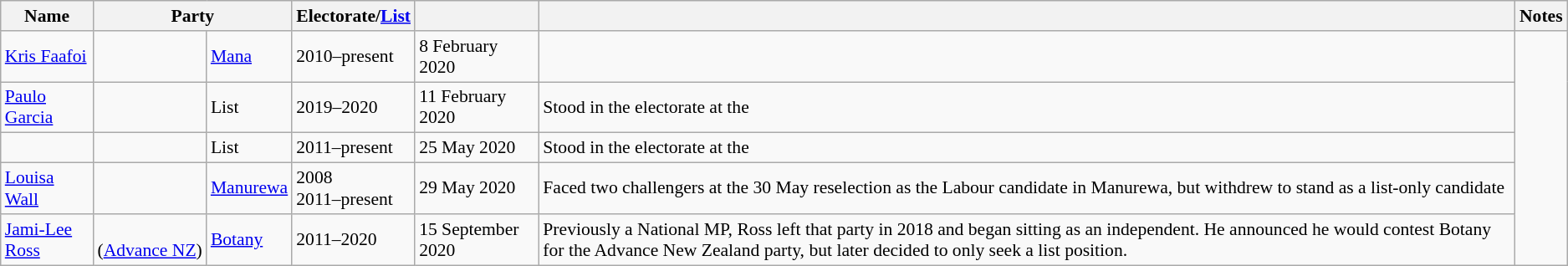<table class="wikitable sortable" style="font-size:90%;">
<tr>
<th>Name</th>
<th colspan=2>Party</th>
<th>Electorate/<a href='#'>List</a></th>
<th></th>
<th></th>
<th>Notes</th>
</tr>
<tr>
<td><a href='#'>Kris Faafoi</a></td>
<td></td>
<td><a href='#'>Mana</a></td>
<td>2010–present</td>
<td>8 February 2020</td>
<td></td>
</tr>
<tr>
<td><a href='#'>Paulo Garcia</a></td>
<td></td>
<td>List</td>
<td>2019–2020</td>
<td>11 February 2020</td>
<td>Stood in the  electorate at the </td>
</tr>
<tr>
<td></td>
<td></td>
<td>List</td>
<td>2011–present</td>
<td>25 May 2020</td>
<td>Stood in the  electorate at the </td>
</tr>
<tr>
<td><a href='#'>Louisa Wall</a></td>
<td></td>
<td><a href='#'>Manurewa</a></td>
<td>2008<br>2011–present</td>
<td>29 May 2020</td>
<td>Faced two challengers at the 30 May reselection as the Labour candidate in Manurewa, but withdrew to stand as a list-only candidate</td>
</tr>
<tr>
<td><a href='#'>Jami-Lee Ross</a></td>
<td><br>(<a href='#'>Advance NZ</a>)</td>
<td><a href='#'>Botany</a></td>
<td>2011–2020</td>
<td>15 September 2020</td>
<td>Previously a National MP, Ross left that party in 2018 and began sitting as an independent. He announced he would contest Botany for the Advance New Zealand party, but later decided to only seek a list position.</td>
</tr>
</table>
